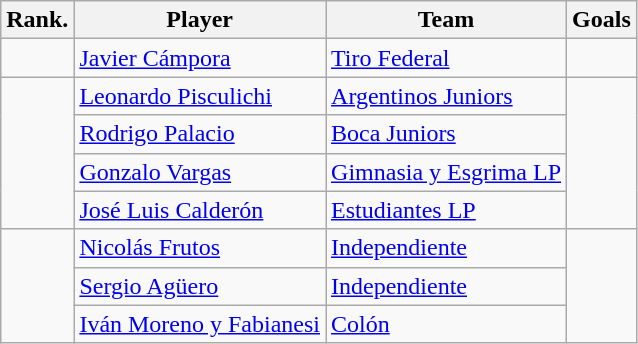<table class="wikitable" style="text-align:">
<tr>
<th>Rank.</th>
<th>Player</th>
<th>Team</th>
<th>Goals</th>
</tr>
<tr>
<td></td>
<td> <a href='#'>Javier Cámpora</a></td>
<td><a href='#'>Tiro Federal</a></td>
<td></td>
</tr>
<tr>
<td rowspan=4></td>
<td> <a href='#'>Leonardo Pisculichi</a></td>
<td><a href='#'>Argentinos Juniors</a></td>
<td rowspan=4></td>
</tr>
<tr>
<td> <a href='#'>Rodrigo Palacio</a></td>
<td><a href='#'>Boca Juniors</a></td>
</tr>
<tr>
<td> <a href='#'>Gonzalo Vargas</a></td>
<td><a href='#'>Gimnasia y Esgrima LP</a></td>
</tr>
<tr>
<td> <a href='#'>José Luis Calderón</a></td>
<td><a href='#'>Estudiantes LP</a></td>
</tr>
<tr>
<td rowspan=3></td>
<td> <a href='#'>Nicolás Frutos</a></td>
<td><a href='#'>Independiente</a></td>
<td rowspan=3></td>
</tr>
<tr>
<td> <a href='#'>Sergio Agüero</a></td>
<td><a href='#'>Independiente</a></td>
</tr>
<tr>
<td> <a href='#'>Iván Moreno y Fabianesi</a></td>
<td><a href='#'>Colón</a></td>
</tr>
</table>
